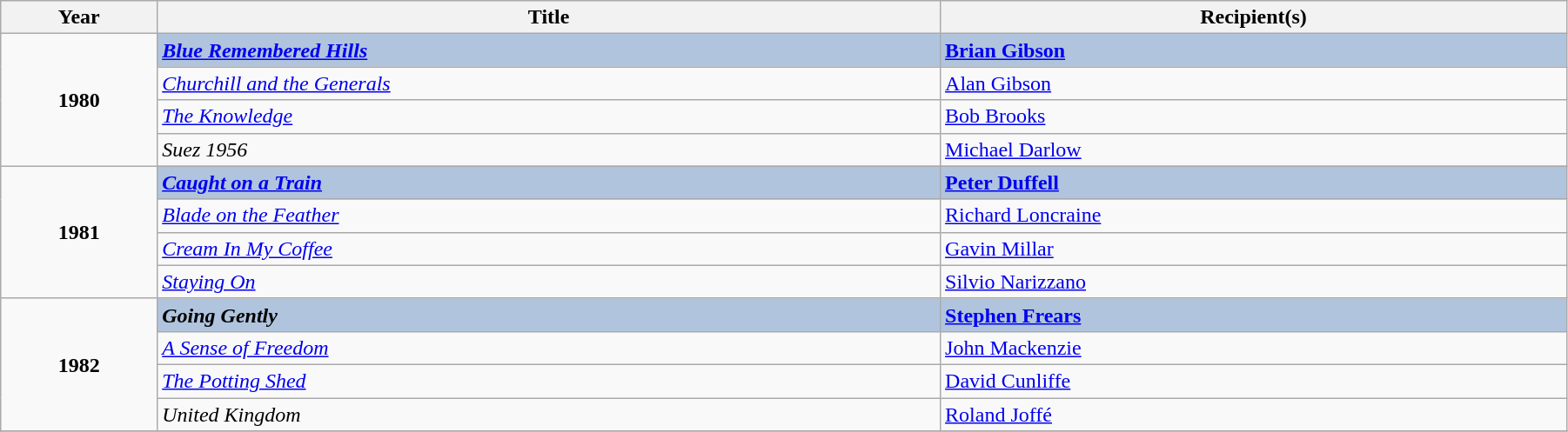<table class="wikitable" width="95%">
<tr>
<th width="5%">Year</th>
<th width="25%"><strong>Title</strong></th>
<th width="20%"><strong>Recipient(s)</strong></th>
</tr>
<tr>
<td rowspan="4" style="text-align:center;"><strong>1980</strong></td>
<td style="background:#B0C4DE;"><strong><em><a href='#'>Blue Remembered Hills</a></em></strong></td>
<td style="background:#B0C4DE;"><strong><a href='#'>Brian Gibson</a></strong></td>
</tr>
<tr>
<td><em><a href='#'>Churchill and the Generals</a></em></td>
<td><a href='#'>Alan Gibson</a></td>
</tr>
<tr>
<td><em><a href='#'>The Knowledge</a></em></td>
<td><a href='#'>Bob Brooks</a></td>
</tr>
<tr>
<td><em>Suez 1956</em></td>
<td><a href='#'>Michael Darlow</a></td>
</tr>
<tr>
<td rowspan="4" style="text-align:center;"><strong>1981</strong></td>
<td style="background:#B0C4DE;"><strong><em><a href='#'>Caught on a Train</a></em></strong></td>
<td style="background:#B0C4DE;"><strong><a href='#'>Peter Duffell</a></strong></td>
</tr>
<tr>
<td><em><a href='#'>Blade on the Feather</a></em></td>
<td><a href='#'>Richard Loncraine</a></td>
</tr>
<tr>
<td><em><a href='#'>Cream In My Coffee</a></em></td>
<td><a href='#'>Gavin Millar</a></td>
</tr>
<tr>
<td><em><a href='#'>Staying On</a></em></td>
<td><a href='#'>Silvio Narizzano</a></td>
</tr>
<tr>
<td rowspan="4" style="text-align:center;"><strong>1982</strong></td>
<td style="background:#B0C4DE;"><strong><em>Going Gently</em></strong></td>
<td style="background:#B0C4DE;"><strong><a href='#'>Stephen Frears</a></strong></td>
</tr>
<tr>
<td><em><a href='#'>A Sense of Freedom</a></em></td>
<td><a href='#'>John Mackenzie</a></td>
</tr>
<tr>
<td><em><a href='#'>The Potting Shed</a></em></td>
<td><a href='#'>David Cunliffe</a></td>
</tr>
<tr>
<td><em>United Kingdom</em></td>
<td><a href='#'>Roland Joffé</a></td>
</tr>
<tr>
</tr>
</table>
